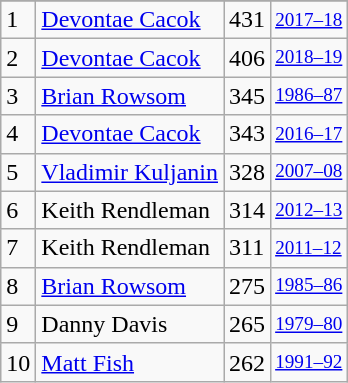<table class="wikitable">
<tr>
</tr>
<tr>
<td>1</td>
<td><a href='#'>Devontae Cacok</a></td>
<td>431</td>
<td style="font-size:80%;"><a href='#'>2017–18</a></td>
</tr>
<tr>
<td>2</td>
<td><a href='#'>Devontae Cacok</a></td>
<td>406</td>
<td style="font-size:80%;"><a href='#'>2018–19</a></td>
</tr>
<tr>
<td>3</td>
<td><a href='#'>Brian Rowsom</a></td>
<td>345</td>
<td style="font-size:80%;"><a href='#'>1986–87</a></td>
</tr>
<tr>
<td>4</td>
<td><a href='#'>Devontae Cacok</a></td>
<td>343</td>
<td style="font-size:80%;"><a href='#'>2016–17</a></td>
</tr>
<tr>
<td>5</td>
<td><a href='#'>Vladimir Kuljanin</a></td>
<td>328</td>
<td style="font-size:80%;"><a href='#'>2007–08</a></td>
</tr>
<tr>
<td>6</td>
<td>Keith Rendleman</td>
<td>314</td>
<td style="font-size:80%;"><a href='#'>2012–13</a></td>
</tr>
<tr>
<td>7</td>
<td>Keith Rendleman</td>
<td>311</td>
<td style="font-size:80%;"><a href='#'>2011–12</a></td>
</tr>
<tr>
<td>8</td>
<td><a href='#'>Brian Rowsom</a></td>
<td>275</td>
<td style="font-size:80%;"><a href='#'>1985–86</a></td>
</tr>
<tr>
<td>9</td>
<td>Danny Davis</td>
<td>265</td>
<td style="font-size:80%;"><a href='#'>1979–80</a></td>
</tr>
<tr>
<td>10</td>
<td><a href='#'>Matt Fish</a></td>
<td>262</td>
<td style="font-size:80%;"><a href='#'>1991–92</a></td>
</tr>
</table>
